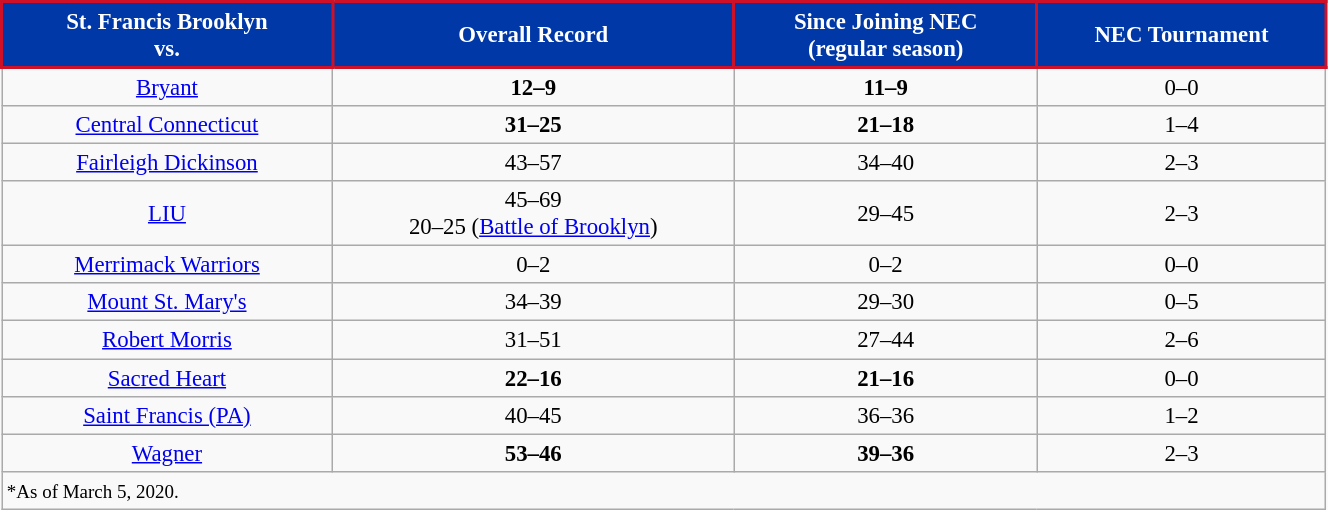<table class="wikitable" style="font-size: 95%; width:70%; text-align:center;">
<tr>
<th style="background:#0038A8; border: 2px solid #CE1126;;color:#FFFFFF;">St. Francis Brooklyn<br>vs.</th>
<th style="background:#0038A8; border: 2px solid #CE1126;;color:#FFFFFF;">Overall Record</th>
<th style="background:#0038A8; border: 2px solid #CE1126;;color:#FFFFFF;">Since Joining NEC<br>(regular season)</th>
<th style="background:#0038A8; border: 2px solid #CE1126;;color:#FFFFFF;">NEC Tournament</th>
</tr>
<tr>
<td><a href='#'>Bryant</a></td>
<td><strong>12–9</strong></td>
<td><strong>11–9</strong></td>
<td>0–0</td>
</tr>
<tr>
<td><a href='#'>Central Connecticut</a></td>
<td><strong>31–25</strong></td>
<td><strong>21–18</strong></td>
<td>1–4</td>
</tr>
<tr>
<td><a href='#'>Fairleigh Dickinson</a></td>
<td>43–57</td>
<td>34–40</td>
<td>2–3</td>
</tr>
<tr>
<td><a href='#'>LIU</a></td>
<td>45–69<br>20–25 (<a href='#'>Battle of Brooklyn</a>)</td>
<td>29–45</td>
<td>2–3</td>
</tr>
<tr>
<td><a href='#'>Merrimack Warriors</a></td>
<td>0–2</td>
<td>0–2</td>
<td>0–0</td>
</tr>
<tr>
<td><a href='#'>Mount St. Mary's</a></td>
<td>34–39</td>
<td>29–30</td>
<td>0–5</td>
</tr>
<tr>
<td><a href='#'>Robert Morris</a></td>
<td>31–51</td>
<td>27–44</td>
<td>2–6</td>
</tr>
<tr>
<td><a href='#'>Sacred Heart</a></td>
<td><strong>22–16</strong></td>
<td><strong>21–16</strong></td>
<td>0–0</td>
</tr>
<tr>
<td><a href='#'>Saint Francis (PA)</a></td>
<td>40–45</td>
<td>36–36</td>
<td>1–2</td>
</tr>
<tr>
<td><a href='#'>Wagner</a></td>
<td><strong>53–46</strong></td>
<td><strong>39–36</strong></td>
<td>2–3</td>
</tr>
<tr>
<td colspan="9" style= "text-align:left"><small>*As of March 5, 2020.</small></td>
</tr>
</table>
